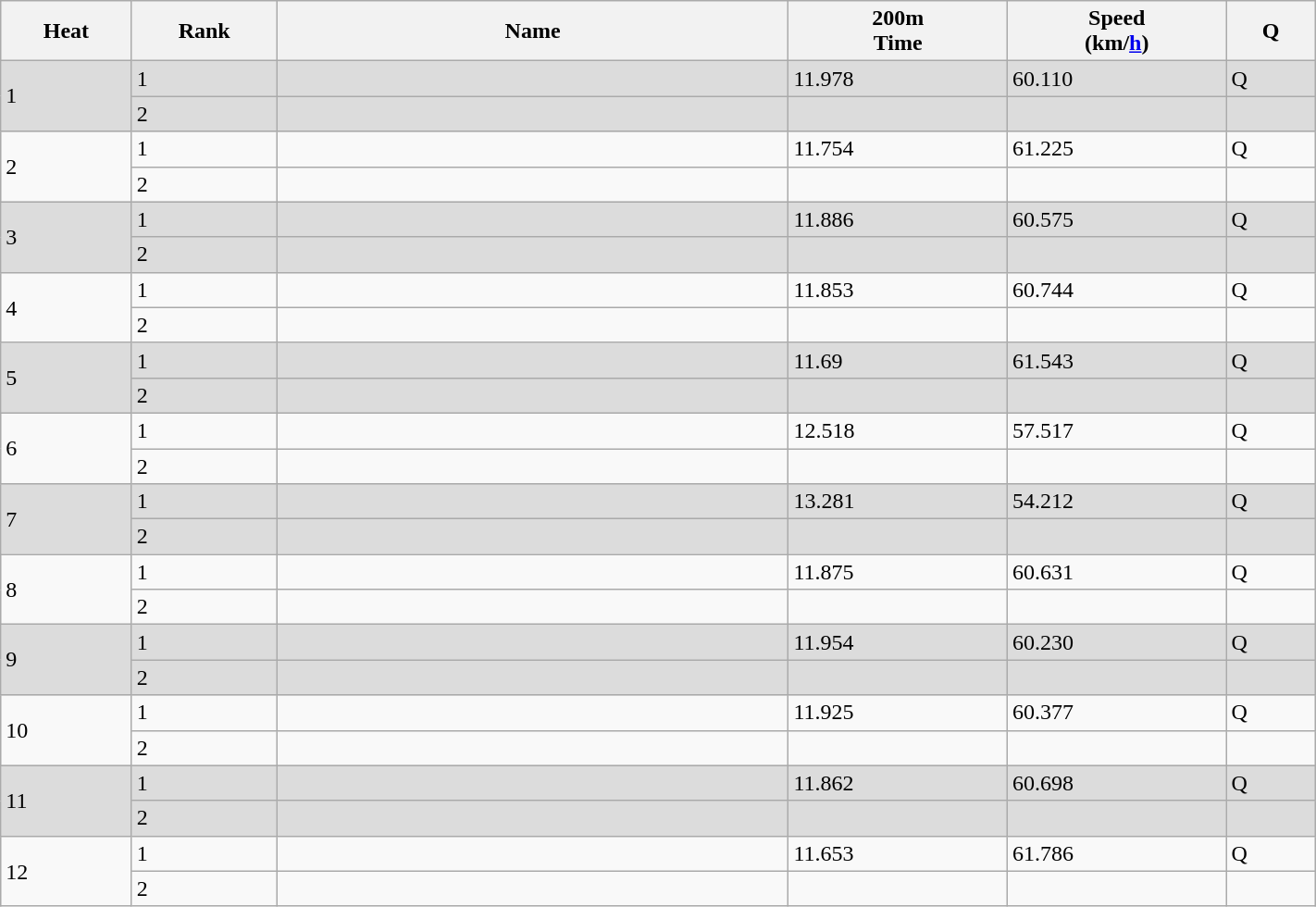<table class="wikitable" width=75%>
<tr>
<th width=20>Heat</th>
<th width=20>Rank</th>
<th width=150>Name</th>
<th width=60>200m<br>Time</th>
<th width=60>Speed<br>(km/<a href='#'>h</a>)</th>
<th width=20>Q</th>
</tr>
<tr bgcolor=dcdcdc>
<td rowspan=2>1</td>
<td>1</td>
<td></td>
<td>11.978</td>
<td>60.110</td>
<td>Q</td>
</tr>
<tr bgcolor=dcdcdc>
<td>2</td>
<td></td>
<td></td>
<td></td>
<td></td>
</tr>
<tr>
<td rowspan=2>2</td>
<td>1</td>
<td></td>
<td>11.754</td>
<td>61.225</td>
<td>Q</td>
</tr>
<tr>
<td>2</td>
<td></td>
<td></td>
<td></td>
<td></td>
</tr>
<tr bgcolor=dcdcdc>
<td rowspan=2>3</td>
<td>1</td>
<td></td>
<td>11.886</td>
<td>60.575</td>
<td>Q</td>
</tr>
<tr bgcolor=dcdcdc>
<td>2</td>
<td></td>
<td></td>
<td></td>
<td></td>
</tr>
<tr>
<td rowspan=2>4</td>
<td>1</td>
<td></td>
<td>11.853</td>
<td>60.744</td>
<td>Q</td>
</tr>
<tr>
<td>2</td>
<td></td>
<td></td>
<td></td>
<td></td>
</tr>
<tr bgcolor=dcdcdc>
<td rowspan=2>5</td>
<td>1</td>
<td></td>
<td>11.69</td>
<td>61.543</td>
<td>Q</td>
</tr>
<tr bgcolor=dcdcdc>
<td>2</td>
<td></td>
<td></td>
<td></td>
<td></td>
</tr>
<tr>
<td rowspan=2>6</td>
<td>1</td>
<td></td>
<td>12.518</td>
<td>57.517</td>
<td>Q</td>
</tr>
<tr>
<td>2</td>
<td></td>
<td></td>
<td></td>
<td></td>
</tr>
<tr bgcolor=dcdcdc>
<td rowspan=2>7</td>
<td>1</td>
<td></td>
<td>13.281</td>
<td>54.212</td>
<td>Q</td>
</tr>
<tr bgcolor=dcdcdc>
<td>2</td>
<td></td>
<td></td>
<td></td>
<td></td>
</tr>
<tr>
<td rowspan=2>8</td>
<td>1</td>
<td></td>
<td>11.875</td>
<td>60.631</td>
<td>Q</td>
</tr>
<tr>
<td>2</td>
<td></td>
<td></td>
<td></td>
<td></td>
</tr>
<tr bgcolor=dcdcdc>
<td rowspan=2>9</td>
<td>1</td>
<td></td>
<td>11.954</td>
<td>60.230</td>
<td>Q</td>
</tr>
<tr bgcolor=dcdcdc>
<td>2</td>
<td></td>
<td></td>
<td></td>
<td></td>
</tr>
<tr>
<td rowspan=2>10</td>
<td>1</td>
<td></td>
<td>11.925</td>
<td>60.377</td>
<td>Q</td>
</tr>
<tr>
<td>2</td>
<td></td>
<td></td>
<td></td>
<td></td>
</tr>
<tr bgcolor=dcdcdc>
<td rowspan=2>11</td>
<td>1</td>
<td></td>
<td>11.862</td>
<td>60.698</td>
<td>Q</td>
</tr>
<tr bgcolor=dcdcdc>
<td>2</td>
<td></td>
<td></td>
<td></td>
<td></td>
</tr>
<tr>
<td rowspan=2>12</td>
<td>1</td>
<td></td>
<td>11.653</td>
<td>61.786</td>
<td>Q</td>
</tr>
<tr>
<td>2</td>
<td></td>
<td></td>
<td></td>
<td></td>
</tr>
</table>
